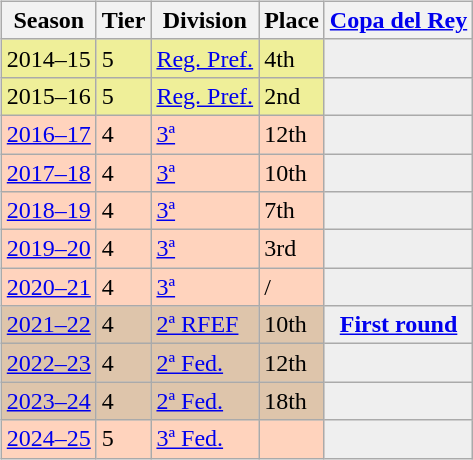<table>
<tr>
<td valign="top" width=0%><br><table class="wikitable">
<tr style="background:#f0f6fa;">
<th>Season</th>
<th>Tier</th>
<th>Division</th>
<th>Place</th>
<th><a href='#'>Copa del Rey</a></th>
</tr>
<tr>
<td style="background:#EFEF99;">2014–15</td>
<td style="background:#EFEF99;">5</td>
<td style="background:#EFEF99;"><a href='#'>Reg. Pref.</a></td>
<td style="background:#EFEF99;">4th</td>
<th style="background:#efefef;"></th>
</tr>
<tr>
<td style="background:#EFEF99;">2015–16</td>
<td style="background:#EFEF99;">5</td>
<td style="background:#EFEF99;"><a href='#'>Reg. Pref.</a></td>
<td style="background:#EFEF99;">2nd</td>
<th style="background:#efefef;"></th>
</tr>
<tr>
<td style="background:#FFD3BD;"><a href='#'>2016–17</a></td>
<td style="background:#FFD3BD;">4</td>
<td style="background:#FFD3BD;"><a href='#'>3ª</a></td>
<td style="background:#FFD3BD;">12th</td>
<td style="background:#efefef;"></td>
</tr>
<tr>
<td style="background:#FFD3BD;"><a href='#'>2017–18</a></td>
<td style="background:#FFD3BD;">4</td>
<td style="background:#FFD3BD;"><a href='#'>3ª</a></td>
<td style="background:#FFD3BD;">10th</td>
<td style="background:#efefef;"></td>
</tr>
<tr>
<td style="background:#FFD3BD;"><a href='#'>2018–19</a></td>
<td style="background:#FFD3BD;">4</td>
<td style="background:#FFD3BD;"><a href='#'>3ª</a></td>
<td style="background:#FFD3BD;">7th</td>
<th style="background:#efefef;"></th>
</tr>
<tr>
<td style="background:#FFD3BD;"><a href='#'>2019–20</a></td>
<td style="background:#FFD3BD;">4</td>
<td style="background:#FFD3BD;"><a href='#'>3ª</a></td>
<td style="background:#FFD3BD;">3rd</td>
<th style="background:#efefef;"></th>
</tr>
<tr>
<td style="background:#FFD3BD;"><a href='#'>2020–21</a></td>
<td style="background:#FFD3BD;">4</td>
<td style="background:#FFD3BD;"><a href='#'>3ª</a></td>
<td style="background:#FFD3BD;"> / </td>
<th style="background:#efefef;"></th>
</tr>
<tr>
<td style="background:#DEC5AB;"><a href='#'>2021–22</a></td>
<td style="background:#DEC5AB;">4</td>
<td style="background:#DEC5AB;"><a href='#'>2ª RFEF</a></td>
<td style="background:#DEC5AB;">10th</td>
<th style="background:#efefef;"><a href='#'>First round</a></th>
</tr>
<tr>
<td style="background:#DEC5AB;"><a href='#'>2022–23</a></td>
<td style="background:#DEC5AB;">4</td>
<td style="background:#DEC5AB;"><a href='#'>2ª Fed.</a></td>
<td style="background:#DEC5AB;">12th</td>
<th style="background:#efefef;"></th>
</tr>
<tr>
<td style="background:#DEC5AB;"><a href='#'>2023–24</a></td>
<td style="background:#DEC5AB;">4</td>
<td style="background:#DEC5AB;"><a href='#'>2ª Fed.</a></td>
<td style="background:#DEC5AB;">18th</td>
<th style="background:#efefef;"></th>
</tr>
<tr>
<td style="background:#FFD3BD;"><a href='#'>2024–25</a></td>
<td style="background:#FFD3BD;">5</td>
<td style="background:#FFD3BD;"><a href='#'>3ª Fed.</a></td>
<td style="background:#FFD3BD;"></td>
<td style="background:#efefef;"></td>
</tr>
</table>
</td>
</tr>
</table>
